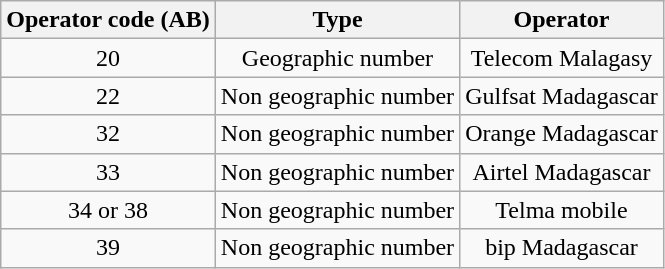<table class="wikitable" border="1" style="text-align:center">
<tr>
<th>Operator code (AB)</th>
<th>Type</th>
<th>Operator</th>
</tr>
<tr>
<td>20</td>
<td>Geographic number</td>
<td>Telecom Malagasy</td>
</tr>
<tr>
<td>22</td>
<td>Non geographic number</td>
<td>Gulfsat Madagascar</td>
</tr>
<tr>
<td>32</td>
<td>Non geographic number</td>
<td>Orange Madagascar</td>
</tr>
<tr>
<td>33</td>
<td>Non geographic number</td>
<td>Airtel Madagascar</td>
</tr>
<tr>
<td>34 or 38</td>
<td>Non geographic number</td>
<td>Telma mobile</td>
</tr>
<tr>
<td>39</td>
<td>Non geographic number</td>
<td>bip Madagascar</td>
</tr>
</table>
